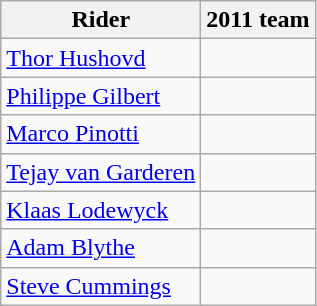<table class="wikitable">
<tr>
<th>Rider</th>
<th>2011 team</th>
</tr>
<tr>
<td><a href='#'>Thor Hushovd</a></td>
<td></td>
</tr>
<tr>
<td><a href='#'>Philippe Gilbert</a></td>
<td></td>
</tr>
<tr>
<td><a href='#'>Marco Pinotti</a></td>
<td></td>
</tr>
<tr>
<td><a href='#'>Tejay van Garderen</a></td>
<td></td>
</tr>
<tr>
<td><a href='#'>Klaas Lodewyck</a></td>
<td></td>
</tr>
<tr>
<td><a href='#'>Adam Blythe</a></td>
<td></td>
</tr>
<tr>
<td><a href='#'>Steve Cummings</a></td>
<td></td>
</tr>
</table>
